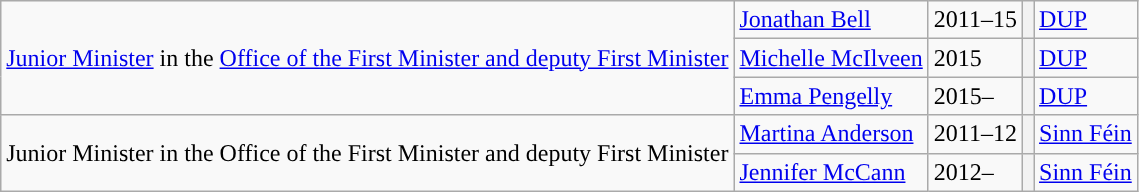<table class="wikitable">
<tr>
<td rowspan=3><a href='#'>Junior Minister</a> in the <a href='#'>Office of the First Minister and deputy First Minister</a></td>
<td><a href='#'>Jonathan Bell</a></td>
<td>2011–15</td>
<th style="background-color: "></th>
<td><a href='#'>DUP</a></td>
</tr>
<tr>
<td><a href='#'>Michelle McIlveen</a></td>
<td>2015</td>
<th style="background-color: "></th>
<td><a href='#'>DUP</a></td>
</tr>
<tr>
<td><a href='#'>Emma Pengelly</a></td>
<td>2015–</td>
<th style="background-color: "></th>
<td><a href='#'>DUP</a></td>
</tr>
<tr>
<td rowspan=2>Junior Minister in the Office of the First Minister and deputy First Minister</td>
<td><a href='#'>Martina Anderson</a></td>
<td>2011–12</td>
<th style="background-color: "></th>
<td><a href='#'>Sinn Féin</a></td>
</tr>
<tr>
<td><a href='#'>Jennifer McCann</a></td>
<td>2012–</td>
<th style="background-color: "></th>
<td><a href='#'>Sinn Féin</a></td>
</tr>
</table>
